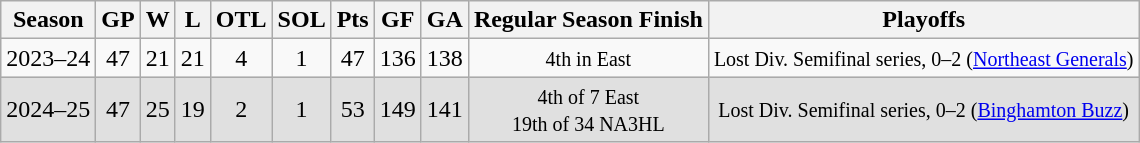<table class="wikitable" style="text-align:center">
<tr>
<th>Season</th>
<th>GP</th>
<th>W</th>
<th>L</th>
<th>OTL</th>
<th>SOL</th>
<th>Pts</th>
<th>GF</th>
<th>GA</th>
<th>Regular Season Finish</th>
<th>Playoffs</th>
</tr>
<tr>
<td>2023–24</td>
<td>47</td>
<td>21</td>
<td>21</td>
<td>4</td>
<td>1</td>
<td>47</td>
<td>136</td>
<td>138</td>
<td><small>4th in East</small></td>
<td><small>Lost Div. Semifinal series, 0–2 (<a href='#'>Northeast Generals</a>)</small></td>
</tr>
<tr bgcolor=e0e0e0>
<td>2024–25</td>
<td>47</td>
<td>25</td>
<td>19</td>
<td>2</td>
<td>1</td>
<td>53</td>
<td>149</td>
<td>141</td>
<td><small>4th of 7 East<br>19th of 34 NA3HL</small></td>
<td><small>Lost Div. Semifinal series, 0–2 (<a href='#'>Binghamton Buzz</a>)</small></td>
</tr>
</table>
